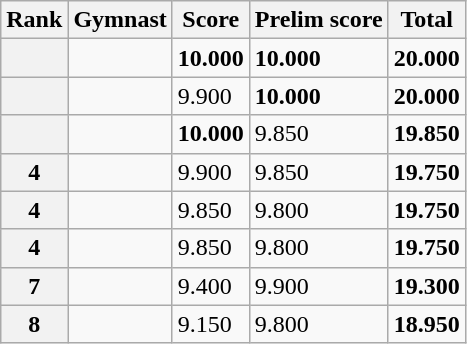<table class="wikitable sortable">
<tr>
<th scope="col">Rank</th>
<th scope="col">Gymnast</th>
<th scope="col">Score</th>
<th scope="col">Prelim score</th>
<th scope="col">Total</th>
</tr>
<tr>
<th scope="row"></th>
<td></td>
<td><strong>10.000</strong></td>
<td><strong>10.000</strong></td>
<td><strong>20.000</strong></td>
</tr>
<tr>
<th scope="row"></th>
<td></td>
<td>9.900</td>
<td><strong>10.000</strong></td>
<td><strong>20.000</strong></td>
</tr>
<tr>
<th scope="row"></th>
<td></td>
<td><strong>10.000</strong></td>
<td>9.850</td>
<td><strong>19.850</strong></td>
</tr>
<tr>
<th scope="row">4</th>
<td></td>
<td>9.900</td>
<td>9.850</td>
<td><strong>19.750</strong></td>
</tr>
<tr>
<th scope="row">4</th>
<td></td>
<td>9.850</td>
<td>9.800</td>
<td><strong>19.750</strong></td>
</tr>
<tr>
<th scope="row">4</th>
<td></td>
<td>9.850</td>
<td>9.800</td>
<td><strong>19.750</strong></td>
</tr>
<tr>
<th scope="row">7</th>
<td></td>
<td>9.400</td>
<td>9.900</td>
<td><strong>19.300</strong></td>
</tr>
<tr>
<th scope="row">8</th>
<td></td>
<td>9.150</td>
<td>9.800</td>
<td><strong>18.950</strong></td>
</tr>
</table>
